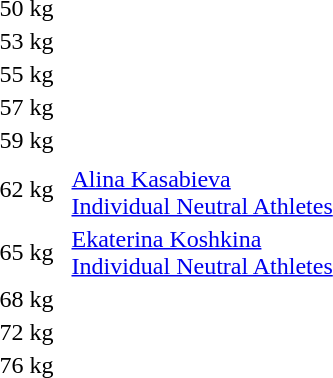<table>
<tr>
<td rowspan=2>50 kg<br></td>
<td rowspan=2></td>
<td rowspan=2></td>
<td></td>
</tr>
<tr>
<td></td>
</tr>
<tr>
<td rowspan=2>53 kg<br></td>
<td rowspan=2></td>
<td rowspan=2></td>
<td></td>
</tr>
<tr>
<td></td>
</tr>
<tr>
<td rowspan=2>55 kg<br></td>
<td rowspan=2></td>
<td rowspan=2></td>
<td></td>
</tr>
<tr>
<td></td>
</tr>
<tr>
<td rowspan=2>57 kg<br></td>
<td rowspan=2></td>
<td rowspan=2></td>
<td></td>
</tr>
<tr>
<td></td>
</tr>
<tr>
<td>59 kg<br></td>
<td></td>
<td></td>
<td></td>
</tr>
<tr>
<td rowspan=2>62 kg<br></td>
<td rowspan=2></td>
<td rowspan=2></td>
<td></td>
</tr>
<tr>
<td><a href='#'>Alina Kasabieva</a><br> <a href='#'>Individual Neutral Athletes</a></td>
</tr>
<tr>
<td>65 kg<br></td>
<td></td>
<td></td>
<td><a href='#'>Ekaterina Koshkina</a><br> <a href='#'>Individual Neutral Athletes</a></td>
</tr>
<tr>
<td rowspan=2>68 kg<br></td>
<td rowspan=2></td>
<td rowspan=2></td>
<td></td>
</tr>
<tr>
<td></td>
</tr>
<tr>
<td>72 kg<br></td>
<td></td>
<td></td>
<td></td>
</tr>
<tr>
<td rowspan=2>76 kg<br></td>
<td rowspan=2></td>
<td rowspan=2></td>
<td></td>
</tr>
<tr>
<td></td>
</tr>
</table>
